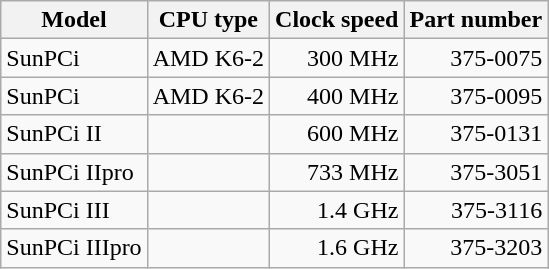<table class="wikitable">
<tr>
<th>Model</th>
<th>CPU type</th>
<th>Clock speed</th>
<th>Part number</th>
</tr>
<tr>
<td>SunPCi</td>
<td>AMD K6-2</td>
<td style="text-align: right;">300 MHz</td>
<td style="text-align: right;">375-0075</td>
</tr>
<tr>
<td>SunPCi</td>
<td>AMD K6-2</td>
<td style="text-align: right;">400 MHz</td>
<td style="text-align: right;">375-0095</td>
</tr>
<tr>
<td>SunPCi II</td>
<td></td>
<td style="text-align: right;">600 MHz</td>
<td style="text-align: right;">375-0131</td>
</tr>
<tr>
<td>SunPCi IIpro</td>
<td></td>
<td style="text-align: right;">733 MHz</td>
<td style="text-align: right;">375-3051</td>
</tr>
<tr>
<td>SunPCi III</td>
<td></td>
<td style="text-align: right;">1.4 GHz</td>
<td style="text-align: right;">375-3116</td>
</tr>
<tr>
<td>SunPCi IIIpro</td>
<td></td>
<td style="text-align: right;">1.6 GHz</td>
<td style="text-align: right;">375-3203</td>
</tr>
</table>
